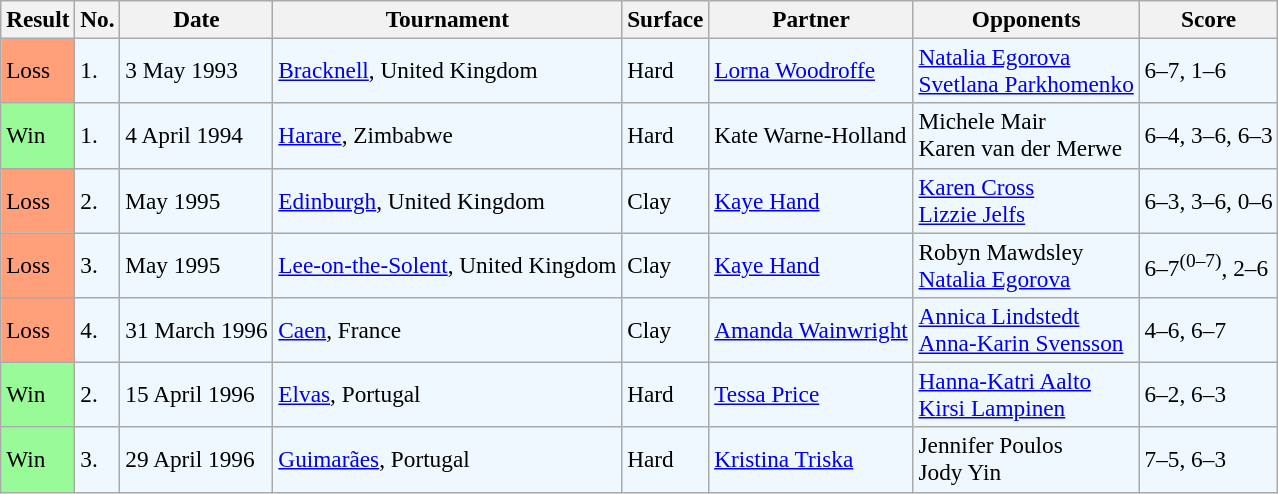<table class="sortable wikitable" style=font-size:97%>
<tr>
<th>Result</th>
<th>No.</th>
<th>Date</th>
<th>Tournament</th>
<th>Surface</th>
<th>Partner</th>
<th>Opponents</th>
<th>Score</th>
</tr>
<tr style="background:#f0f8ff;">
<td style="background:#ffa07a;">Loss</td>
<td>1.</td>
<td>3 May 1993</td>
<td><a href='#'>Bracknell</a>, United Kingdom</td>
<td>Hard</td>
<td> <a href='#'>Lorna Woodroffe</a></td>
<td> <a href='#'>Natalia Egorova</a> <br>  <a href='#'>Svetlana Parkhomenko</a></td>
<td>6–7, 1–6</td>
</tr>
<tr style="background:#f0f8ff;">
<td style="background:#98fb98;">Win</td>
<td>1.</td>
<td>4 April 1994</td>
<td><a href='#'>Harare</a>, Zimbabwe</td>
<td>Hard</td>
<td> Kate Warne-Holland</td>
<td> Michele Mair <br>  Karen van der Merwe</td>
<td>6–4, 3–6, 6–3</td>
</tr>
<tr bgcolor=#f0f8ff>
<td style="background:#ffa07a;">Loss</td>
<td>2.</td>
<td>May 1995</td>
<td><a href='#'>Edinburgh</a>, United Kingdom</td>
<td>Clay</td>
<td> <a href='#'>Kaye Hand</a></td>
<td> <a href='#'>Karen Cross</a><br> <a href='#'>Lizzie Jelfs</a></td>
<td>6–3, 3–6, 0–6</td>
</tr>
<tr bgcolor=#f0f8ff>
<td style="background:#ffa07a;">Loss</td>
<td>3.</td>
<td>May 1995</td>
<td><a href='#'>Lee-on-the-Solent</a>, United Kingdom</td>
<td>Clay</td>
<td> <a href='#'>Kaye Hand</a></td>
<td> Robyn Mawdsley <br>  <a href='#'>Natalia Egorova</a></td>
<td>6–7<sup>(0–7)</sup>, 2–6</td>
</tr>
<tr style="background:#f0f8ff;">
<td style="background:#ffa07a;">Loss</td>
<td>4.</td>
<td>31 March 1996</td>
<td><a href='#'>Caen</a>, France</td>
<td>Clay</td>
<td> <a href='#'>Amanda Wainwright</a></td>
<td> <a href='#'>Annica Lindstedt</a> <br>  <a href='#'>Anna-Karin Svensson</a></td>
<td>4–6, 6–7</td>
</tr>
<tr style="background:#f0f8ff;">
<td style="background:#98fb98;">Win</td>
<td>2.</td>
<td>15 April 1996</td>
<td><a href='#'>Elvas</a>, Portugal</td>
<td>Hard</td>
<td> <a href='#'>Tessa Price</a></td>
<td> <a href='#'>Hanna-Katri Aalto</a> <br>  <a href='#'>Kirsi Lampinen</a></td>
<td>6–2, 6–3</td>
</tr>
<tr style="background:#f0f8ff;">
<td style="background:#98fb98;">Win</td>
<td>3.</td>
<td>29 April 1996</td>
<td><a href='#'>Guimarães</a>, Portugal</td>
<td>Hard</td>
<td> <a href='#'>Kristina Triska</a></td>
<td> Jennifer Poulos <br>  Jody Yin</td>
<td>7–5, 6–3</td>
</tr>
</table>
